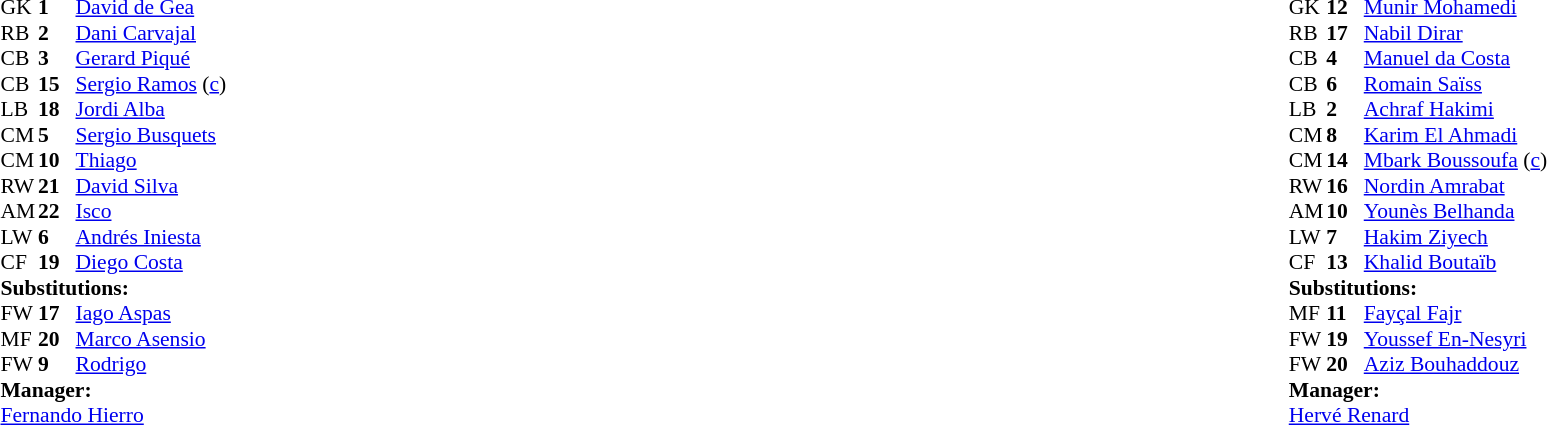<table width="100%">
<tr>
<td valign="top" width="40%"><br><table style="font-size:90%" cellspacing="0" cellpadding="0">
<tr>
<th width=25></th>
<th width=25></th>
</tr>
<tr>
<td>GK</td>
<td><strong>1</strong></td>
<td><a href='#'>David de Gea</a></td>
</tr>
<tr>
<td>RB</td>
<td><strong>2</strong></td>
<td><a href='#'>Dani Carvajal</a></td>
</tr>
<tr>
<td>CB</td>
<td><strong>3</strong></td>
<td><a href='#'>Gerard Piqué</a></td>
</tr>
<tr>
<td>CB</td>
<td><strong>15</strong></td>
<td><a href='#'>Sergio Ramos</a> (<a href='#'>c</a>)</td>
</tr>
<tr>
<td>LB</td>
<td><strong>18</strong></td>
<td><a href='#'>Jordi Alba</a></td>
</tr>
<tr>
<td>CM</td>
<td><strong>5</strong></td>
<td><a href='#'>Sergio Busquets</a></td>
</tr>
<tr>
<td>CM</td>
<td><strong>10</strong></td>
<td><a href='#'>Thiago</a></td>
<td></td>
<td></td>
</tr>
<tr>
<td>RW</td>
<td><strong>21</strong></td>
<td><a href='#'>David Silva</a></td>
<td></td>
<td></td>
</tr>
<tr>
<td>AM</td>
<td><strong>22</strong></td>
<td><a href='#'>Isco</a></td>
</tr>
<tr>
<td>LW</td>
<td><strong>6</strong></td>
<td><a href='#'>Andrés Iniesta</a></td>
</tr>
<tr>
<td>CF</td>
<td><strong>19</strong></td>
<td><a href='#'>Diego Costa</a></td>
<td></td>
<td></td>
</tr>
<tr>
<td colspan=3><strong>Substitutions:</strong></td>
</tr>
<tr>
<td>FW</td>
<td><strong>17</strong></td>
<td><a href='#'>Iago Aspas</a></td>
<td></td>
<td></td>
</tr>
<tr>
<td>MF</td>
<td><strong>20</strong></td>
<td><a href='#'>Marco Asensio</a></td>
<td></td>
<td></td>
</tr>
<tr>
<td>FW</td>
<td><strong>9</strong></td>
<td><a href='#'>Rodrigo</a></td>
<td></td>
<td></td>
</tr>
<tr>
<td colspan=3><strong>Manager:</strong></td>
</tr>
<tr>
<td colspan=3><a href='#'>Fernando Hierro</a></td>
</tr>
</table>
</td>
<td valign="top"></td>
<td valign="top" width="50%"><br><table style="font-size:90%; margin:auto" cellspacing="0" cellpadding="0">
<tr>
<th width=25></th>
<th width=25></th>
</tr>
<tr>
<td>GK</td>
<td><strong>12</strong></td>
<td><a href='#'>Munir Mohamedi</a></td>
<td></td>
</tr>
<tr>
<td>RB</td>
<td><strong>17</strong></td>
<td><a href='#'>Nabil Dirar</a></td>
</tr>
<tr>
<td>CB</td>
<td><strong>4</strong></td>
<td><a href='#'>Manuel da Costa</a></td>
<td></td>
</tr>
<tr>
<td>CB</td>
<td><strong>6</strong></td>
<td><a href='#'>Romain Saïss</a></td>
</tr>
<tr>
<td>LB</td>
<td><strong>2</strong></td>
<td><a href='#'>Achraf Hakimi</a></td>
<td></td>
</tr>
<tr>
<td>CM</td>
<td><strong>8</strong></td>
<td><a href='#'>Karim El Ahmadi</a></td>
<td></td>
</tr>
<tr>
<td>CM</td>
<td><strong>14</strong></td>
<td><a href='#'>Mbark Boussoufa</a> (<a href='#'>c</a>)</td>
<td></td>
</tr>
<tr>
<td>RW</td>
<td><strong>16</strong></td>
<td><a href='#'>Nordin Amrabat</a></td>
<td></td>
</tr>
<tr>
<td>AM</td>
<td><strong>10</strong></td>
<td><a href='#'>Younès Belhanda</a></td>
<td></td>
<td></td>
</tr>
<tr>
<td>LW</td>
<td><strong>7</strong></td>
<td><a href='#'>Hakim Ziyech</a></td>
<td></td>
<td></td>
</tr>
<tr>
<td>CF</td>
<td><strong>13</strong></td>
<td><a href='#'>Khalid Boutaïb</a></td>
<td></td>
<td></td>
</tr>
<tr>
<td colspan=3><strong>Substitutions:</strong></td>
</tr>
<tr>
<td>MF</td>
<td><strong>11</strong></td>
<td><a href='#'>Fayçal Fajr</a></td>
<td></td>
<td></td>
</tr>
<tr>
<td>FW</td>
<td><strong>19</strong></td>
<td><a href='#'>Youssef En-Nesyri</a></td>
<td></td>
<td></td>
</tr>
<tr>
<td>FW</td>
<td><strong>20</strong></td>
<td><a href='#'>Aziz Bouhaddouz</a></td>
<td></td>
<td></td>
</tr>
<tr>
<td colspan=3><strong>Manager:</strong></td>
</tr>
<tr>
<td colspan=3> <a href='#'>Hervé Renard</a></td>
</tr>
</table>
</td>
</tr>
</table>
